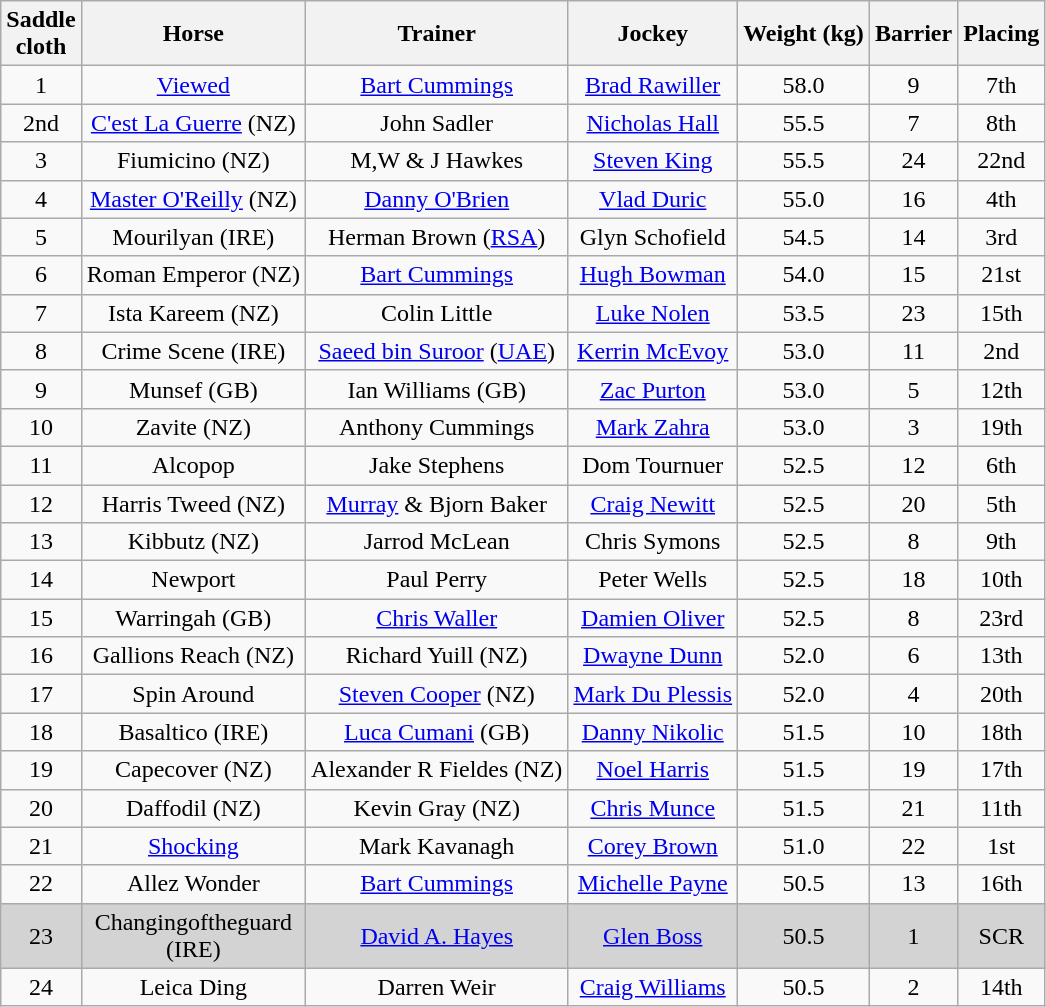<table class="wikitable sortable">
<tr>
<th>Saddle<br>cloth</th>
<th>Horse</th>
<th>Trainer</th>
<th>Jockey</th>
<th>Weight (kg)</th>
<th>Barrier</th>
<th>Placing</th>
</tr>
<tr align="center">
<td>1</td>
<td><a href='#'>Viewed</a></td>
<td><a href='#'>Bart Cummings</a></td>
<td><a href='#'>Brad Rawiller</a></td>
<td>58.0</td>
<td>9</td>
<td>7th</td>
</tr>
<tr align="center">
<td>2nd</td>
<td><a href='#'>C'est La Guerre</a> (NZ)</td>
<td>John Sadler</td>
<td><a href='#'>Nicholas Hall</a></td>
<td>55.5</td>
<td>7</td>
<td>8th</td>
</tr>
<tr align="center">
<td>3</td>
<td>Fiumicino (NZ)</td>
<td>M,W & J Hawkes</td>
<td><a href='#'> Steven King</a></td>
<td>55.5</td>
<td>24</td>
<td>22nd</td>
</tr>
<tr align="center">
<td>4</td>
<td><a href='#'>Master O'Reilly</a> (NZ)</td>
<td><a href='#'>Danny O'Brien</a></td>
<td><a href='#'>Vlad Duric</a></td>
<td>55.0</td>
<td>16</td>
<td>4th</td>
</tr>
<tr align="center">
<td>5</td>
<td>Mourilyan (IRE)</td>
<td>Herman Brown (<a href='#'>RSA</a>)</td>
<td>Glyn Schofield</td>
<td>54.5</td>
<td>14</td>
<td>3rd</td>
</tr>
<tr align="center">
<td>6</td>
<td>Roman Emperor (NZ)</td>
<td><a href='#'>Bart Cummings</a></td>
<td><a href='#'>Hugh Bowman</a></td>
<td>54.0</td>
<td>15</td>
<td>21st</td>
</tr>
<tr align="center">
<td>7</td>
<td>Ista Kareem (NZ)</td>
<td>Colin Little</td>
<td><a href='#'>Luke Nolen</a></td>
<td>53.5</td>
<td>23</td>
<td>15th</td>
</tr>
<tr align="center">
<td>8</td>
<td>Crime Scene (IRE)</td>
<td><a href='#'>Saeed bin Suroor</a> (<a href='#'>UAE</a>)</td>
<td><a href='#'>Kerrin McEvoy</a></td>
<td>53.0</td>
<td>11</td>
<td>2nd</td>
</tr>
<tr align="center">
<td>9</td>
<td>Munsef (GB)</td>
<td>Ian Williams (GB)</td>
<td><a href='#'>Zac Purton</a></td>
<td>53.0</td>
<td>5</td>
<td>12th</td>
</tr>
<tr align="center">
<td>10</td>
<td>Zavite (NZ)</td>
<td>Anthony Cummings</td>
<td><a href='#'>Mark Zahra</a></td>
<td>53.0</td>
<td>3</td>
<td>19th</td>
</tr>
<tr align="center">
<td>11</td>
<td>Alcopop</td>
<td>Jake Stephens</td>
<td>Dom Tournuer</td>
<td>52.5</td>
<td>12</td>
<td>6th</td>
</tr>
<tr align="center">
<td>12</td>
<td>Harris Tweed (NZ)</td>
<td><a href='#'>Murray</a> & Bjorn Baker</td>
<td><a href='#'>Craig Newitt</a></td>
<td>52.5</td>
<td>20</td>
<td>5th</td>
</tr>
<tr align="center">
<td>13</td>
<td>Kibbutz (NZ)</td>
<td>Jarrod McLean</td>
<td>Chris Symons</td>
<td>52.5</td>
<td>8</td>
<td>9th</td>
</tr>
<tr align="center">
<td>14</td>
<td>Newport</td>
<td>Paul Perry</td>
<td>Peter Wells</td>
<td>52.5</td>
<td>18</td>
<td>10th</td>
</tr>
<tr align="center">
<td>15</td>
<td>Warringah (GB)</td>
<td><a href='#'> Chris Waller</a></td>
<td><a href='#'>Damien Oliver</a></td>
<td>52.5</td>
<td>8</td>
<td>23rd</td>
</tr>
<tr align="center">
<td>16</td>
<td>Gallions Reach (NZ)</td>
<td>Richard Yuill (NZ)</td>
<td><a href='#'>Dwayne Dunn</a></td>
<td>52.0</td>
<td>6</td>
<td>13th</td>
</tr>
<tr align="center">
<td>17</td>
<td>Spin Around</td>
<td><a href='#'>Steven Cooper</a> (NZ)</td>
<td><a href='#'>Mark Du Plessis</a></td>
<td>52.0</td>
<td>4</td>
<td>20th</td>
</tr>
<tr align="center">
<td>18</td>
<td>Basaltico (IRE)</td>
<td><a href='#'>Luca Cumani</a> (GB)</td>
<td><a href='#'>Danny Nikolic</a></td>
<td>51.5</td>
<td>10</td>
<td>18th</td>
</tr>
<tr align="center">
<td>19</td>
<td>Capecover (NZ)</td>
<td>Alexander R Fieldes (NZ)</td>
<td><a href='#'>Noel Harris</a></td>
<td>51.5</td>
<td>19</td>
<td>17th</td>
</tr>
<tr align="center">
<td>20</td>
<td>Daffodil (NZ)</td>
<td>Kevin Gray (NZ)</td>
<td><a href='#'>Chris Munce</a></td>
<td>51.5</td>
<td>21</td>
<td>11th</td>
</tr>
<tr align="center">
<td>21</td>
<td><a href='#'>Shocking</a></td>
<td>Mark Kavanagh</td>
<td><a href='#'>Corey Brown</a></td>
<td>51.0</td>
<td>22</td>
<td>1st</td>
</tr>
<tr align="center">
<td>22</td>
<td>Allez Wonder</td>
<td><a href='#'>Bart Cummings</a></td>
<td><a href='#'>Michelle Payne</a></td>
<td>50.5</td>
<td>13</td>
<td>16th</td>
</tr>
<tr align="center" style="background:lightgrey; color:black;" |>
<td>23</td>
<td>Changingoftheguard<br> (IRE)</td>
<td><a href='#'>David A. Hayes</a></td>
<td><a href='#'>Glen Boss</a></td>
<td>50.5</td>
<td>1</td>
<td>SCR</td>
</tr>
<tr align="center">
<td>24</td>
<td>Leica Ding</td>
<td>Darren Weir</td>
<td><a href='#'> Craig Williams</a></td>
<td>50.5</td>
<td>2</td>
<td>14th</td>
</tr>
</table>
